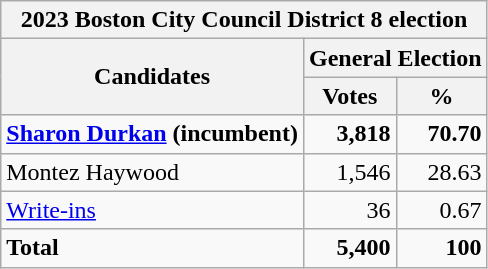<table class="wikitable">
<tr>
<th colspan="3">2023 Boston City Council District 8 election</th>
</tr>
<tr>
<th colspan="1" rowspan="2"><strong>Candidates</strong></th>
<th colspan="2"><strong>General Election</strong></th>
</tr>
<tr>
<th>Votes</th>
<th>%</th>
</tr>
<tr>
<td><strong><a href='#'>Sharon Durkan</a> (incumbent)</strong></td>
<td align="right"><strong>3,818</strong></td>
<td align="right"><strong>70.70</strong></td>
</tr>
<tr>
<td>Montez Haywood</td>
<td align="right">1,546</td>
<td align="right">28.63</td>
</tr>
<tr>
<td><a href='#'>Write-ins</a></td>
<td align="right">36</td>
<td align="right">0.67</td>
</tr>
<tr>
<td><strong>Total</strong></td>
<td align="right"><strong>5,400</strong></td>
<td align="right"><strong>100</strong></td>
</tr>
</table>
